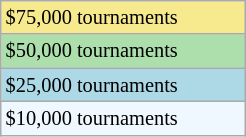<table class="wikitable" style="font-size:85%;" width=13%>
<tr style="background:#f7e98e;">
<td>$75,000 tournaments</td>
</tr>
<tr style="background:#addfad;">
<td>$50,000 tournaments</td>
</tr>
<tr style="background:lightblue;">
<td>$25,000 tournaments</td>
</tr>
<tr style="background:#f0f8ff;">
<td>$10,000 tournaments</td>
</tr>
</table>
